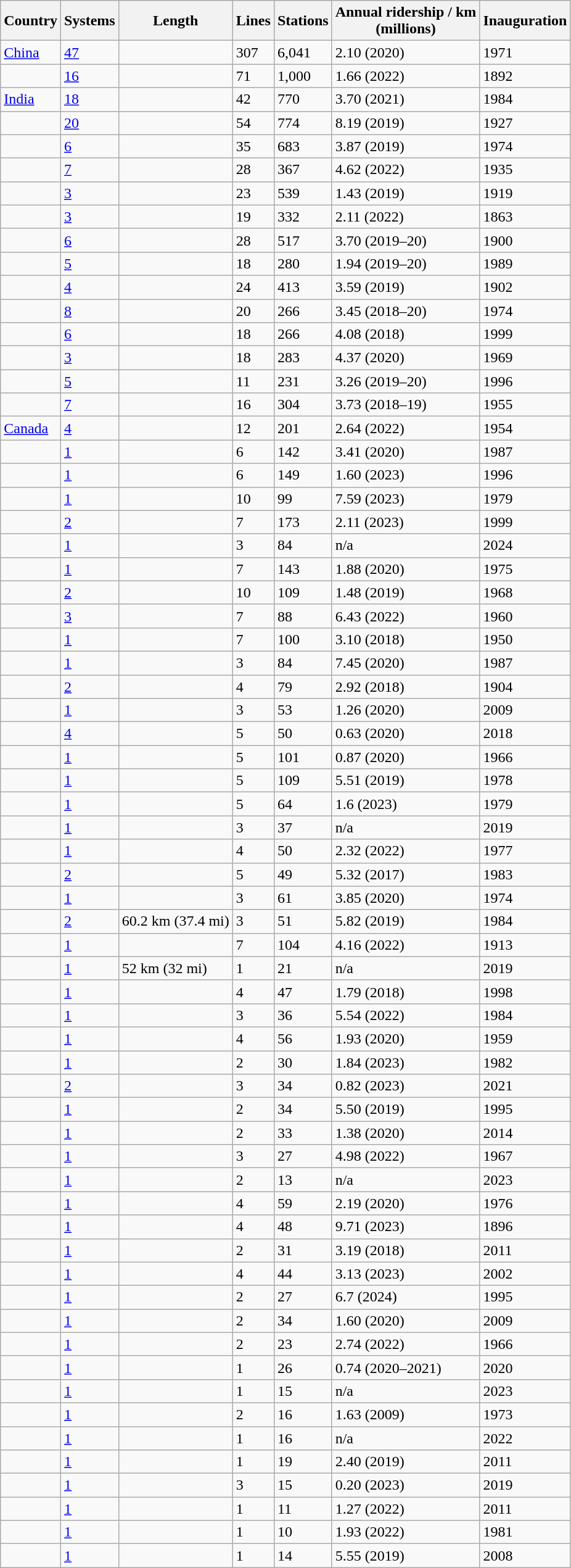<table class="wikitable sortable sticky-header-multi static-row-numbers" style="font-size:;">
<tr>
<th>Country</th>
<th>Systems</th>
<th data-sort-type="number">Length</th>
<th>Lines</th>
<th>Stations</th>
<th data-sort-type="number">Annual ridership / km<br>(millions)</th>
<th>Inauguration</th>
</tr>
<tr>
<td> <a href='#'>China</a></td>
<td><a href='#'>47</a></td>
<td></td>
<td>307</td>
<td>6,041</td>
<td>2.10 (2020)</td>
<td>1971</td>
</tr>
<tr>
<td> </td>
<td><a href='#'>16</a></td>
<td></td>
<td>71</td>
<td>1,000</td>
<td>1.66 (2022)</td>
<td>1892</td>
</tr>
<tr>
<td> <a href='#'>India</a></td>
<td><a href='#'>18</a></td>
<td></td>
<td>42</td>
<td>770</td>
<td>3.70 (2021)</td>
<td>1984</td>
</tr>
<tr>
<td></td>
<td><a href='#'>20</a></td>
<td></td>
<td>54</td>
<td>774</td>
<td>8.19 (2019)</td>
<td>1927</td>
</tr>
<tr>
<td> </td>
<td><a href='#'>6</a></td>
<td></td>
<td>35</td>
<td>683</td>
<td>3.87 (2019)</td>
<td>1974</td>
</tr>
<tr>
<td> </td>
<td><a href='#'>7</a></td>
<td></td>
<td>28</td>
<td>367</td>
<td>4.62 (2022)</td>
<td>1935</td>
</tr>
<tr>
<td> </td>
<td><a href='#'>3</a></td>
<td></td>
<td>23</td>
<td>539</td>
<td>1.43 (2019)</td>
<td>1919</td>
</tr>
<tr>
<td> </td>
<td><a href='#'>3</a></td>
<td></td>
<td>19</td>
<td>332</td>
<td>2.11 (2022)</td>
<td>1863</td>
</tr>
<tr>
<td> </td>
<td><a href='#'>6</a></td>
<td></td>
<td>28</td>
<td>517</td>
<td>3.70 (2019–20)</td>
<td>1900</td>
</tr>
<tr>
<td> </td>
<td><a href='#'>5</a></td>
<td></td>
<td>18</td>
<td>280</td>
<td>1.94 (2019–20)</td>
<td>1989</td>
</tr>
<tr>
<td> </td>
<td><a href='#'>4</a></td>
<td></td>
<td>24</td>
<td>413</td>
<td>3.59 (2019)</td>
<td>1902</td>
</tr>
<tr>
<td> </td>
<td><a href='#'>8</a></td>
<td></td>
<td>20</td>
<td>266</td>
<td>3.45 (2018–20)</td>
<td>1974</td>
</tr>
<tr>
<td> </td>
<td><a href='#'>6</a></td>
<td></td>
<td>18</td>
<td>266</td>
<td>4.08 (2018)</td>
<td>1999</td>
</tr>
<tr>
<td> </td>
<td><a href='#'>3</a></td>
<td></td>
<td>18</td>
<td>283</td>
<td>4.37 (2020)</td>
<td>1969</td>
</tr>
<tr>
<td> </td>
<td><a href='#'>5</a></td>
<td></td>
<td>11</td>
<td>231</td>
<td>3.26 (2019–20)</td>
<td>1996</td>
</tr>
<tr>
<td> </td>
<td><a href='#'>7</a></td>
<td></td>
<td>16</td>
<td>304</td>
<td>3.73 (2018–19)</td>
<td>1955</td>
</tr>
<tr>
<td> <a href='#'>Canada</a></td>
<td><a href='#'>4</a></td>
<td></td>
<td>12</td>
<td>201</td>
<td>2.64 (2022)</td>
<td>1954</td>
</tr>
<tr>
<td> </td>
<td><a href='#'>1</a></td>
<td></td>
<td>6</td>
<td>142</td>
<td>3.41 (2020)</td>
<td>1987</td>
</tr>
<tr>
<td> </td>
<td><a href='#'>1</a></td>
<td></td>
<td>6</td>
<td>149</td>
<td>1.60 (2023)</td>
<td>1996</td>
</tr>
<tr>
<td></td>
<td><a href='#'>1</a></td>
<td></td>
<td>10</td>
<td>99</td>
<td>7.59 (2023)</td>
<td>1979</td>
</tr>
<tr>
<td> </td>
<td><a href='#'>2</a></td>
<td></td>
<td>7</td>
<td>173</td>
<td>2.11 (2023)</td>
<td>1999</td>
</tr>
<tr>
<td> </td>
<td><a href='#'>1</a></td>
<td></td>
<td>3</td>
<td>84</td>
<td>n/a</td>
<td>2024</td>
</tr>
<tr>
<td> </td>
<td><a href='#'>1</a></td>
<td></td>
<td>7</td>
<td>143</td>
<td>1.88 (2020)</td>
<td>1975</td>
</tr>
<tr>
<td> </td>
<td><a href='#'>2</a></td>
<td></td>
<td>10</td>
<td>109</td>
<td>1.48 (2019)</td>
<td>1968</td>
</tr>
<tr>
<td> </td>
<td><a href='#'>3</a></td>
<td></td>
<td>7</td>
<td>88</td>
<td>6.43 (2022)</td>
<td>1960</td>
</tr>
<tr>
<td> </td>
<td><a href='#'>1</a></td>
<td></td>
<td>7</td>
<td>100</td>
<td>3.10 (2018)</td>
<td>1950</td>
</tr>
<tr>
<td> </td>
<td><a href='#'>1</a></td>
<td></td>
<td>3</td>
<td>84</td>
<td>7.45 (2020)</td>
<td>1987</td>
</tr>
<tr>
<td> </td>
<td><a href='#'>2</a></td>
<td></td>
<td>4</td>
<td>79</td>
<td>2.92 (2018)</td>
<td>1904</td>
</tr>
<tr>
<td></td>
<td><a href='#'>1</a></td>
<td></td>
<td>3</td>
<td>53</td>
<td>1.26 (2020)</td>
<td>2009</td>
</tr>
<tr>
<td> </td>
<td><a href='#'>4</a></td>
<td></td>
<td>5</td>
<td>50</td>
<td>0.63 (2020)</td>
<td>2018</td>
</tr>
<tr>
<td> </td>
<td><a href='#'>1</a></td>
<td></td>
<td>5</td>
<td>101</td>
<td>0.87 (2020)</td>
<td>1966</td>
</tr>
<tr>
<td> </td>
<td><a href='#'>1</a></td>
<td></td>
<td>5</td>
<td>109</td>
<td>5.51 (2019)</td>
<td>1978</td>
</tr>
<tr>
<td> </td>
<td><a href='#'>1</a></td>
<td></td>
<td>5</td>
<td>64</td>
<td>1.6 (2023)</td>
<td>1979</td>
</tr>
<tr>
<td> </td>
<td><a href='#'>1</a></td>
<td></td>
<td>3</td>
<td>37</td>
<td>n/a</td>
<td>2019</td>
</tr>
<tr>
<td> </td>
<td><a href='#'>1</a></td>
<td></td>
<td>4</td>
<td>50</td>
<td>2.32 (2022)</td>
<td>1977</td>
</tr>
<tr>
<td> </td>
<td><a href='#'>2</a></td>
<td></td>
<td>5</td>
<td>49</td>
<td>5.32 (2017)</td>
<td>1983</td>
</tr>
<tr>
<td> </td>
<td><a href='#'>1</a></td>
<td></td>
<td>3</td>
<td>61</td>
<td>3.85 (2020)</td>
<td>1974</td>
</tr>
<tr>
<td> </td>
<td><a href='#'>2</a></td>
<td>60.2 km (37.4 mi)</td>
<td>3</td>
<td>51</td>
<td>5.82 (2019)</td>
<td>1984</td>
</tr>
<tr>
<td> </td>
<td><a href='#'>1</a></td>
<td></td>
<td>7</td>
<td>104</td>
<td>4.16 (2022)</td>
<td>1913</td>
</tr>
<tr>
<td> </td>
<td><a href='#'>1</a></td>
<td>52 km (32 mi)</td>
<td>1</td>
<td>21</td>
<td>n/a</td>
<td>2019</td>
</tr>
<tr>
<td> </td>
<td><a href='#'>1</a></td>
<td></td>
<td>4</td>
<td>47</td>
<td>1.79 (2018)</td>
<td>1998</td>
</tr>
<tr>
<td> </td>
<td><a href='#'>1</a></td>
<td></td>
<td>3</td>
<td>36</td>
<td>5.54 (2022)</td>
<td>1984</td>
</tr>
<tr>
<td> </td>
<td><a href='#'>1</a></td>
<td></td>
<td>4</td>
<td>56</td>
<td>1.93 (2020)</td>
<td>1959</td>
</tr>
<tr>
<td> </td>
<td><a href='#'>1</a></td>
<td></td>
<td>2</td>
<td>30</td>
<td>1.84 (2023)</td>
<td>1982</td>
</tr>
<tr>
<td> </td>
<td><a href='#'>2</a></td>
<td></td>
<td>3</td>
<td>34</td>
<td>0.82 (2023)</td>
<td>2021</td>
</tr>
<tr>
<td></td>
<td><a href='#'>1</a></td>
<td></td>
<td>2</td>
<td>34</td>
<td>5.50 (2019)</td>
<td>1995</td>
</tr>
<tr>
<td> </td>
<td><a href='#'>1</a></td>
<td></td>
<td>2</td>
<td>33</td>
<td>1.38 (2020)</td>
<td>2014</td>
</tr>
<tr>
<td> </td>
<td><a href='#'>1</a></td>
<td></td>
<td>3</td>
<td>27</td>
<td>4.98 (2022)</td>
<td>1967</td>
</tr>
<tr>
<td></td>
<td><a href='#'>1</a></td>
<td></td>
<td>2</td>
<td>13</td>
<td>n/a</td>
<td>2023</td>
</tr>
<tr>
<td> </td>
<td><a href='#'>1</a></td>
<td></td>
<td>4</td>
<td>59</td>
<td>2.19 (2020)</td>
<td>1976</td>
</tr>
<tr>
<td> </td>
<td><a href='#'>1</a></td>
<td></td>
<td>4</td>
<td>48</td>
<td>9.71 (2023)</td>
<td>1896</td>
</tr>
<tr>
<td> </td>
<td><a href='#'>1</a></td>
<td></td>
<td>2</td>
<td>31</td>
<td>3.19 (2018)</td>
<td>2011</td>
</tr>
<tr>
<td> </td>
<td><a href='#'>1</a></td>
<td></td>
<td>4</td>
<td>44</td>
<td>3.13 (2023)</td>
<td>2002</td>
</tr>
<tr>
<td> </td>
<td><a href='#'>1</a></td>
<td></td>
<td>2</td>
<td>27</td>
<td>6.7 (2024)</td>
<td>1995</td>
</tr>
<tr>
<td> </td>
<td><a href='#'>1</a></td>
<td></td>
<td>2</td>
<td>34</td>
<td>1.60 (2020)</td>
<td>2009</td>
</tr>
<tr>
<td> </td>
<td><a href='#'>1</a></td>
<td></td>
<td>2</td>
<td>23</td>
<td>2.74 (2022)</td>
<td>1966</td>
</tr>
<tr>
<td> </td>
<td><a href='#'>1</a></td>
<td></td>
<td>1</td>
<td>26</td>
<td>0.74 (2020–2021)</td>
<td>2020</td>
</tr>
<tr>
<td> </td>
<td><a href='#'>1</a></td>
<td></td>
<td>1</td>
<td>15</td>
<td>n/a</td>
<td>2023</td>
</tr>
<tr>
<td> </td>
<td><a href='#'>1</a></td>
<td></td>
<td>2</td>
<td>16</td>
<td>1.63 (2009)</td>
<td>1973</td>
</tr>
<tr>
<td> </td>
<td><a href='#'>1</a></td>
<td></td>
<td>1</td>
<td>16</td>
<td>n/a</td>
<td>2022</td>
</tr>
<tr>
<td> </td>
<td><a href='#'>1</a></td>
<td></td>
<td>1</td>
<td>19</td>
<td>2.40 (2019)</td>
<td>2011</td>
</tr>
<tr>
<td></td>
<td><a href='#'>1</a></td>
<td></td>
<td>3</td>
<td>15</td>
<td>0.20 (2023)</td>
<td>2019</td>
</tr>
<tr>
<td> </td>
<td><a href='#'>1</a></td>
<td></td>
<td>1</td>
<td>11</td>
<td>1.27 (2022)</td>
<td>2011</td>
</tr>
<tr>
<td> </td>
<td><a href='#'>1</a></td>
<td></td>
<td>1</td>
<td>10</td>
<td>1.93 (2022)</td>
<td>1981</td>
</tr>
<tr>
<td> </td>
<td><a href='#'>1</a></td>
<td></td>
<td>1</td>
<td>14</td>
<td>5.55 (2019)</td>
<td>2008</td>
</tr>
</table>
